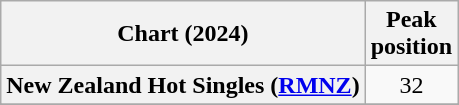<table class="wikitable sortable plainrowheaders" style="text-align:center">
<tr>
<th scope="col">Chart (2024)</th>
<th scope="col">Peak<br>position</th>
</tr>
<tr>
<th scope="row">New Zealand Hot Singles (<a href='#'>RMNZ</a>)</th>
<td>32</td>
</tr>
<tr>
</tr>
<tr>
</tr>
</table>
